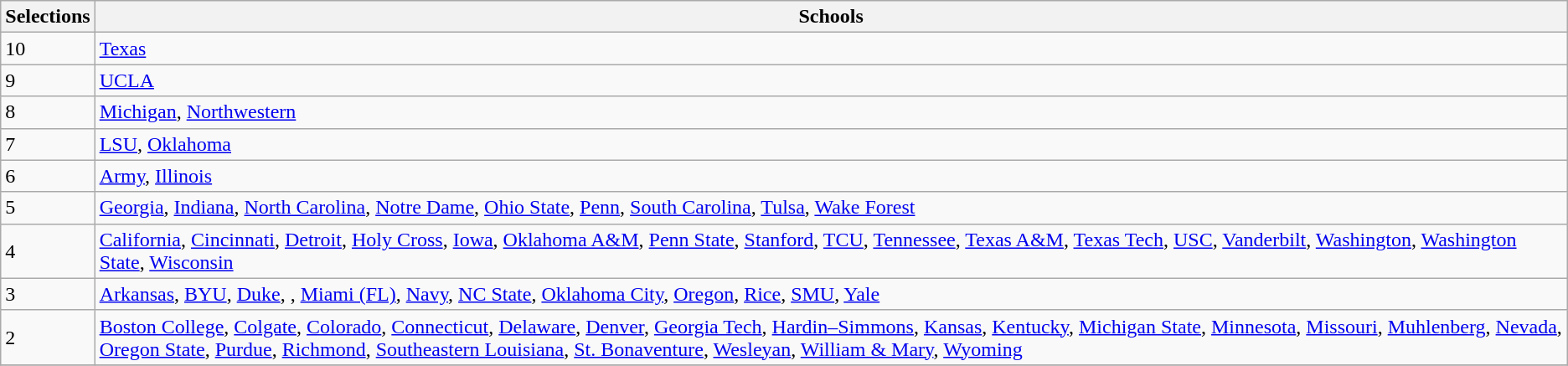<table class="wikitable sortable">
<tr>
<th>Selections</th>
<th class="unsortable">Schools</th>
</tr>
<tr>
<td>10</td>
<td><a href='#'>Texas</a></td>
</tr>
<tr>
<td>9</td>
<td><a href='#'>UCLA</a></td>
</tr>
<tr>
<td>8</td>
<td><a href='#'>Michigan</a>, <a href='#'>Northwestern</a></td>
</tr>
<tr>
<td>7</td>
<td><a href='#'>LSU</a>, <a href='#'>Oklahoma</a></td>
</tr>
<tr>
<td>6</td>
<td><a href='#'>Army</a>, <a href='#'>Illinois</a></td>
</tr>
<tr>
<td>5</td>
<td><a href='#'>Georgia</a>, <a href='#'>Indiana</a>, <a href='#'>North Carolina</a>, <a href='#'>Notre Dame</a>, <a href='#'>Ohio State</a>, <a href='#'>Penn</a>, <a href='#'>South Carolina</a>, <a href='#'>Tulsa</a>, <a href='#'>Wake Forest</a></td>
</tr>
<tr>
<td>4</td>
<td><a href='#'>California</a>, <a href='#'>Cincinnati</a>, <a href='#'>Detroit</a>, <a href='#'>Holy Cross</a>, <a href='#'>Iowa</a>, <a href='#'>Oklahoma A&M</a>, <a href='#'>Penn State</a>, <a href='#'>Stanford</a>, <a href='#'>TCU</a>, <a href='#'>Tennessee</a>, <a href='#'>Texas A&M</a>, <a href='#'>Texas Tech</a>, <a href='#'>USC</a>, <a href='#'>Vanderbilt</a>, <a href='#'>Washington</a>, <a href='#'>Washington State</a>, <a href='#'>Wisconsin</a></td>
</tr>
<tr>
<td>3</td>
<td><a href='#'>Arkansas</a>, <a href='#'>BYU</a>, <a href='#'>Duke</a>, , <a href='#'>Miami (FL)</a>, <a href='#'>Navy</a>, <a href='#'>NC State</a>, <a href='#'>Oklahoma City</a>, <a href='#'>Oregon</a>, <a href='#'>Rice</a>, <a href='#'>SMU</a>, <a href='#'>Yale</a></td>
</tr>
<tr>
<td>2</td>
<td><a href='#'>Boston College</a>, <a href='#'>Colgate</a>, <a href='#'>Colorado</a>, <a href='#'>Connecticut</a>, <a href='#'>Delaware</a>, <a href='#'>Denver</a>, <a href='#'>Georgia Tech</a>, <a href='#'>Hardin–Simmons</a>, <a href='#'>Kansas</a>, <a href='#'>Kentucky</a>, <a href='#'>Michigan State</a>, <a href='#'>Minnesota</a>, <a href='#'>Missouri</a>, <a href='#'>Muhlenberg</a>, <a href='#'>Nevada</a>, <a href='#'>Oregon State</a>, <a href='#'>Purdue</a>, <a href='#'>Richmond</a>, <a href='#'>Southeastern Louisiana</a>, <a href='#'>St. Bonaventure</a>, <a href='#'>Wesleyan</a>, <a href='#'>William & Mary</a>, <a href='#'>Wyoming</a></td>
</tr>
<tr>
</tr>
</table>
